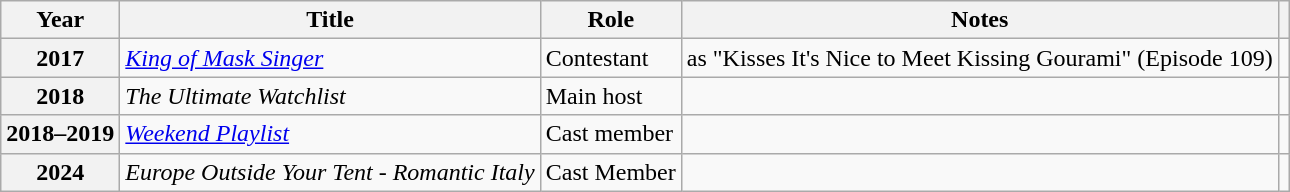<table class="wikitable plainrowheaders sortable">
<tr>
<th scope="col">Year</th>
<th scope="col">Title</th>
<th scope="col">Role</th>
<th scope="col">Notes</th>
<th scope="col" class="unsortable"></th>
</tr>
<tr>
<th scope="row">2017</th>
<td><em><a href='#'>King of Mask Singer</a></em></td>
<td>Contestant</td>
<td>as "Kisses It's Nice to Meet Kissing Gourami" (Episode 109)</td>
<td style="text-align:center"></td>
</tr>
<tr>
<th scope="row">2018</th>
<td><em>The Ultimate Watchlist</em></td>
<td>Main host</td>
<td></td>
<td style="text-align:center"></td>
</tr>
<tr>
<th scope="row">2018–2019</th>
<td><em><a href='#'>Weekend Playlist</a></em></td>
<td>Cast member</td>
<td></td>
<td style="text-align:center"></td>
</tr>
<tr>
<th scope= "row">2024</th>
<td><em>Europe Outside Your Tent - Romantic Italy</em></td>
<td>Cast Member</td>
<td></td>
<td style="text-align:center"></td>
</tr>
</table>
